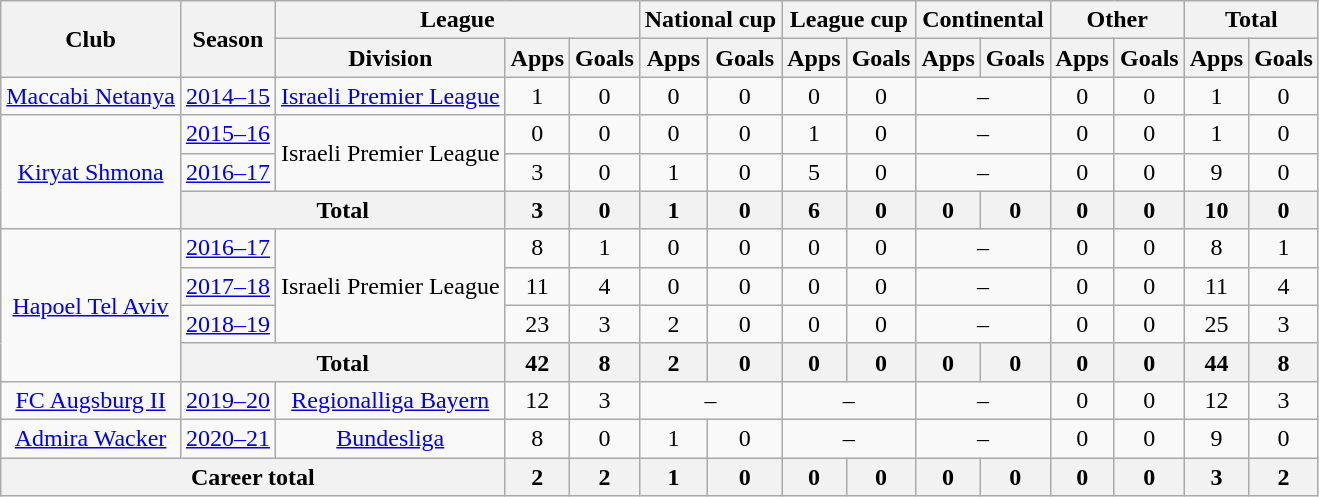<table class="wikitable" style="text-align:center">
<tr>
<th rowspan="2">Club</th>
<th rowspan="2">Season</th>
<th colspan="3">League</th>
<th colspan="2">National cup</th>
<th colspan="2">League cup</th>
<th colspan="2">Continental</th>
<th colspan="2">Other</th>
<th colspan="2">Total</th>
</tr>
<tr>
<th>Division</th>
<th>Apps</th>
<th>Goals</th>
<th>Apps</th>
<th>Goals</th>
<th>Apps</th>
<th>Goals</th>
<th>Apps</th>
<th>Goals</th>
<th>Apps</th>
<th>Goals</th>
<th>Apps</th>
<th>Goals</th>
</tr>
<tr>
<td><a href='#'>Maccabi Netanya</a></td>
<td><a href='#'>2014–15</a></td>
<td><a href='#'>Israeli Premier League</a></td>
<td>1</td>
<td>0</td>
<td>0</td>
<td>0</td>
<td>0</td>
<td>0</td>
<td colspan="2">–</td>
<td>0</td>
<td>0</td>
<td>1</td>
<td>0</td>
</tr>
<tr>
<td rowspan="3"><a href='#'>Kiryat Shmona</a></td>
<td><a href='#'>2015–16</a></td>
<td rowspan="2">Israeli Premier League</td>
<td>0</td>
<td>0</td>
<td>0</td>
<td>0</td>
<td>1</td>
<td>0</td>
<td colspan="2">–</td>
<td>0</td>
<td>0</td>
<td>1</td>
<td>0</td>
</tr>
<tr>
<td><a href='#'>2016–17</a></td>
<td>3</td>
<td>0</td>
<td>1</td>
<td>0</td>
<td>5</td>
<td>0</td>
<td colspan="2">–</td>
<td>0</td>
<td>0</td>
<td>9</td>
<td>0</td>
</tr>
<tr>
<th colspan="2">Total</th>
<th>3</th>
<th>0</th>
<th>1</th>
<th>0</th>
<th>6</th>
<th>0</th>
<th>0</th>
<th>0</th>
<th>0</th>
<th>0</th>
<th>10</th>
<th>0</th>
</tr>
<tr>
<td rowspan="4"><a href='#'>Hapoel Tel Aviv</a></td>
<td><a href='#'>2016–17</a></td>
<td rowspan="3">Israeli Premier League</td>
<td>8</td>
<td>1</td>
<td>0</td>
<td>0</td>
<td>0</td>
<td>0</td>
<td colspan="2">–</td>
<td>0</td>
<td>0</td>
<td>8</td>
<td>1</td>
</tr>
<tr>
<td><a href='#'>2017–18</a></td>
<td>11</td>
<td>4</td>
<td>0</td>
<td>0</td>
<td>0</td>
<td>0</td>
<td colspan="2">–</td>
<td>0</td>
<td>0</td>
<td>11</td>
<td>4</td>
</tr>
<tr>
<td><a href='#'>2018–19</a></td>
<td>23</td>
<td>3</td>
<td>2</td>
<td>0</td>
<td>0</td>
<td>0</td>
<td colspan="2">–</td>
<td>0</td>
<td>0</td>
<td>25</td>
<td>3</td>
</tr>
<tr>
<th colspan="2">Total</th>
<th>42</th>
<th>8</th>
<th>2</th>
<th>0</th>
<th>0</th>
<th>0</th>
<th>0</th>
<th>0</th>
<th>0</th>
<th>0</th>
<th>44</th>
<th>8</th>
</tr>
<tr>
<td><a href='#'>FC Augsburg II</a></td>
<td><a href='#'>2019–20</a></td>
<td><a href='#'>Regionalliga Bayern</a></td>
<td>12</td>
<td>3</td>
<td colspan="2">–</td>
<td colspan="2">–</td>
<td colspan="2">–</td>
<td>0</td>
<td>0</td>
<td>12</td>
<td>3</td>
</tr>
<tr>
<td><a href='#'>Admira Wacker</a></td>
<td><a href='#'>2020–21</a></td>
<td><a href='#'>Bundesliga</a></td>
<td>8</td>
<td>0</td>
<td>1</td>
<td>0</td>
<td colspan="2">–</td>
<td colspan="2">–</td>
<td>0</td>
<td>0</td>
<td>9</td>
<td>0</td>
</tr>
<tr>
<th colspan="3">Career total</th>
<th>2</th>
<th>2</th>
<th>1</th>
<th>0</th>
<th>0</th>
<th>0</th>
<th>0</th>
<th>0</th>
<th>0</th>
<th>0</th>
<th>3</th>
<th>2</th>
</tr>
</table>
